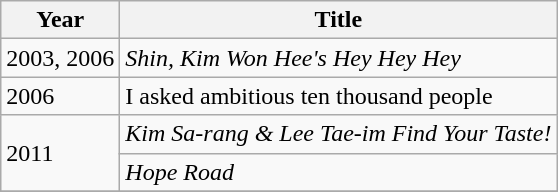<table class="wikitable sortable" border="1">
<tr>
<th>Year</th>
<th>Title</th>
</tr>
<tr>
<td>2003, 2006</td>
<td><em>Shin, Kim Won Hee's Hey Hey Hey</em></td>
</tr>
<tr>
<td>2006</td>
<td>I asked ambitious ten thousand people</td>
</tr>
<tr>
<td rowspan=2>2011</td>
<td><em>Kim Sa-rang & Lee Tae-im Find Your Taste!</em></td>
</tr>
<tr>
<td><em>Hope Road</em></td>
</tr>
<tr>
</tr>
</table>
